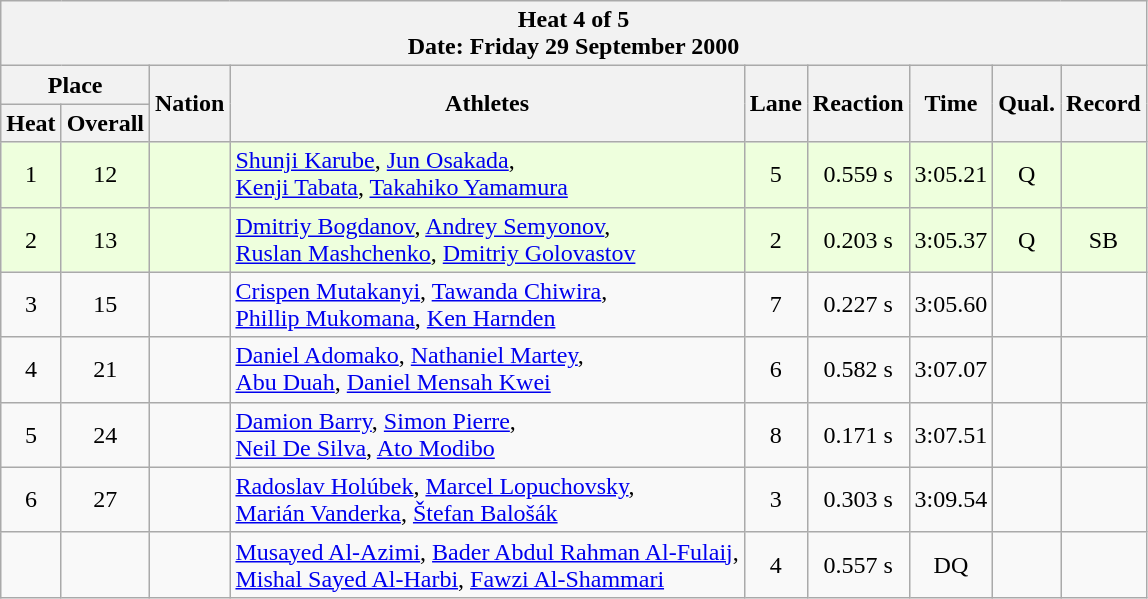<table class="wikitable sortable">
<tr>
<th colspan=9>Heat 4 of 5 <br> Date: Friday 29 September 2000</th>
</tr>
<tr>
<th colspan=2>Place</th>
<th rowspan=2>Nation</th>
<th rowspan=2>Athletes</th>
<th rowspan=2>Lane</th>
<th rowspan=2>Reaction</th>
<th rowspan=2>Time</th>
<th rowspan=2>Qual.</th>
<th rowspan=2>Record</th>
</tr>
<tr>
<th>Heat</th>
<th>Overall</th>
</tr>
<tr bgcolor = "eeffdd">
<td align="center">1</td>
<td align="center">12</td>
<td align="left"></td>
<td align="left"><a href='#'>Shunji Karube</a>, <a href='#'>Jun Osakada</a>, <br> <a href='#'>Kenji Tabata</a>, <a href='#'>Takahiko Yamamura</a></td>
<td align="center">5</td>
<td align="center">0.559 s</td>
<td align="center">3:05.21</td>
<td align="center">Q</td>
<td align="center"></td>
</tr>
<tr bgcolor = "eeffdd">
<td align="center">2</td>
<td align="center">13</td>
<td align="left"></td>
<td align="left"><a href='#'>Dmitriy Bogdanov</a>, <a href='#'>Andrey Semyonov</a>, <br><a href='#'>Ruslan Mashchenko</a>, <a href='#'>Dmitriy Golovastov</a></td>
<td align="center">2</td>
<td align="center">0.203 s</td>
<td align="center">3:05.37</td>
<td align="center">Q</td>
<td align="center">SB</td>
</tr>
<tr>
<td align="center">3</td>
<td align="center">15</td>
<td align="left"></td>
<td align="left"><a href='#'>Crispen Mutakanyi</a>, <a href='#'>Tawanda Chiwira</a>,<br> <a href='#'>Phillip Mukomana</a>, <a href='#'>Ken Harnden</a></td>
<td align="center">7</td>
<td align="center">0.227 s</td>
<td align="center">3:05.60</td>
<td align="center"></td>
<td align="center"></td>
</tr>
<tr>
<td align="center">4</td>
<td align="center">21</td>
<td align="left"></td>
<td align="left"><a href='#'>Daniel Adomako</a>, <a href='#'>Nathaniel Martey</a>,<br> <a href='#'>Abu Duah</a>, <a href='#'>Daniel Mensah Kwei</a></td>
<td align="center">6</td>
<td align="center">0.582 s</td>
<td align="center">3:07.07</td>
<td align="center"></td>
<td align="center"></td>
</tr>
<tr>
<td align="center">5</td>
<td align="center">24</td>
<td align="left"></td>
<td align="left"><a href='#'>Damion Barry</a>, <a href='#'>Simon Pierre</a>,<br> <a href='#'>Neil De Silva</a>, <a href='#'>Ato Modibo</a></td>
<td align="center">8</td>
<td align="center">0.171 s</td>
<td align="center">3:07.51</td>
<td align="center"></td>
<td align="center"></td>
</tr>
<tr>
<td align="center">6</td>
<td align="center">27</td>
<td align="left"></td>
<td align="left"><a href='#'>Radoslav Holúbek</a>, <a href='#'>Marcel Lopuchovsky</a>, <br> <a href='#'>Marián Vanderka</a>, <a href='#'>Štefan Balošák</a></td>
<td align="center">3</td>
<td align="center">0.303 s</td>
<td align="center">3:09.54</td>
<td align="center"></td>
<td align="center"></td>
</tr>
<tr>
<td align="center"></td>
<td align="center"></td>
<td align="left"></td>
<td align="left"><a href='#'>Musayed Al-Azimi</a>, <a href='#'>Bader Abdul Rahman Al-Fulaij</a>, <br> <a href='#'>Mishal Sayed Al-Harbi</a>, <a href='#'>Fawzi Al-Shammari</a></td>
<td align="center">4</td>
<td align="center">0.557 s</td>
<td align="center">DQ</td>
<td align="center"></td>
<td align="center"></td>
</tr>
</table>
